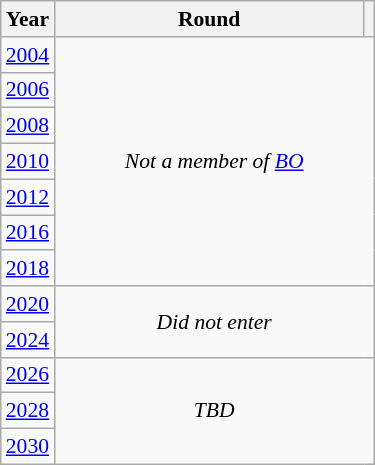<table class="wikitable" style="text-align: center; font-size:90%">
<tr>
<th>Year</th>
<th style="width:200px">Round</th>
<th></th>
</tr>
<tr>
<td><a href='#'>2004</a></td>
<td colspan="2" rowspan="7"><em>Not a member of <a href='#'>BO</a></em></td>
</tr>
<tr>
<td><a href='#'>2006</a></td>
</tr>
<tr>
<td><a href='#'>2008</a></td>
</tr>
<tr>
<td><a href='#'>2010</a></td>
</tr>
<tr>
<td><a href='#'>2012</a></td>
</tr>
<tr>
<td><a href='#'>2016</a></td>
</tr>
<tr>
<td><a href='#'>2018</a></td>
</tr>
<tr>
<td><a href='#'>2020</a></td>
<td colspan="2" rowspan="2"><em>Did not enter</em></td>
</tr>
<tr>
<td><a href='#'>2024</a></td>
</tr>
<tr>
<td><a href='#'>2026</a></td>
<td colspan="2" rowspan="3"><em>TBD</em></td>
</tr>
<tr>
<td><a href='#'>2028</a></td>
</tr>
<tr>
<td><a href='#'>2030</a></td>
</tr>
</table>
